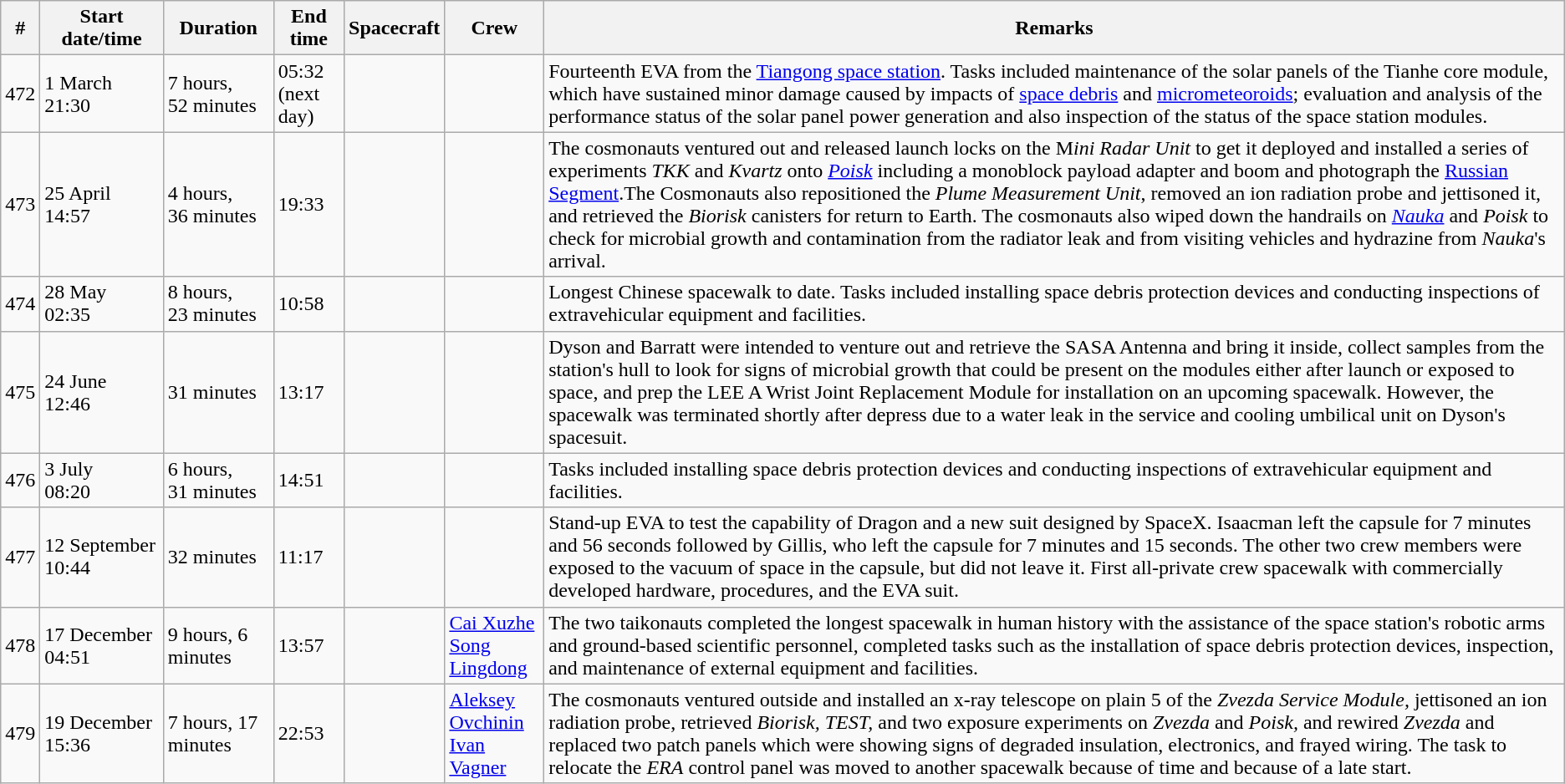<table class="wikitable sticky-header">
<tr>
<th>#</th>
<th>Start date/time</th>
<th>Duration</th>
<th>End time</th>
<th>Spacecraft</th>
<th>Crew</th>
<th>Remarks</th>
</tr>
<tr>
<td>472</td>
<td>1 March<br>21:30</td>
<td>7 hours, 52 minutes</td>
<td>05:32 (next day)</td>
<td><br></td>
<td></td>
<td>Fourteenth EVA from the <a href='#'>Tiangong space station</a>. Tasks included maintenance of the solar panels of the Tianhe core module, which have sustained minor damage caused by impacts of <a href='#'>space debris</a> and <a href='#'>micrometeoroids</a>; evaluation and analysis of the performance status of the solar panel power generation and also inspection of the status of the space station modules.</td>
</tr>
<tr>
<td>473</td>
<td>25 April<br>14:57</td>
<td>4 hours, 36 minutes</td>
<td>19:33</td>
<td><br></td>
<td></td>
<td>The cosmonauts ventured out and released launch locks on the M<em>ini Radar Unit</em> to get it deployed and installed a series of experiments <em>TKK</em> and <em>Kvartz</em> onto <a href='#'> <em>Poisk</em></a> including a monoblock payload adapter and boom and photograph the <a href='#'> Russian Segment</a>.The Cosmonauts also repositioned the <em>Plume Measurement Unit</em>, removed an ion radiation probe and jettisoned it, and retrieved the <em>Biorisk</em> canisters for return to Earth. The cosmonauts also wiped down the handrails on <em><a href='#'> Nauka</a></em> and <em>Poisk</em> to check for microbial growth and contamination from the radiator leak and from visiting vehicles and hydrazine from <em>Nauka</em>'s arrival.</td>
</tr>
<tr>
<td>474</td>
<td>28 May<br>02:35</td>
<td>8 hours, 23 minutes</td>
<td>10:58</td>
<td><br></td>
<td></td>
<td>Longest Chinese spacewalk to date. Tasks included installing space debris protection devices and conducting inspections of extravehicular equipment and facilities.</td>
</tr>
<tr>
<td>475</td>
<td>24 June<br>12:46</td>
<td>31 minutes</td>
<td>13:17</td>
<td><br></td>
<td></td>
<td>Dyson and Barratt were intended to venture out and retrieve the SASA Antenna and bring it inside, collect samples from the station's hull to look for signs of microbial growth that could be present on the modules either after launch or exposed to space, and prep the LEE A Wrist Joint Replacement Module for installation on an upcoming spacewalk. However, the spacewalk was terminated shortly after depress due to a water leak in the service and cooling umbilical unit on Dyson's spacesuit.</td>
</tr>
<tr>
<td>476</td>
<td>3 July<br>08:20</td>
<td>6 hours, 31 minutes</td>
<td>14:51</td>
<td><br></td>
<td></td>
<td>Tasks included installing space debris protection devices and conducting inspections of extravehicular equipment and facilities.</td>
</tr>
<tr>
<td>477</td>
<td>12 September<br>10:44</td>
<td>32 minutes</td>
<td>11:17</td>
<td><br></td>
<td></td>
<td>Stand-up EVA to test the capability of Dragon and a new suit designed by SpaceX. Isaacman left the capsule for 7 minutes and 56 seconds followed by Gillis, who left the capsule for 7 minutes and 15 seconds. The other two crew members were exposed to the vacuum of space in the capsule, but did not leave it. First all-private crew spacewalk with commercially developed hardware, procedures, and the EVA suit.</td>
</tr>
<tr>
<td>478</td>
<td>17 December<br>04:51</td>
<td>9 hours, 6 minutes</td>
<td>13:57</td>
<td><br></td>
<td> <a href='#'>Cai Xuzhe</a><br> <a href='#'>Song Lingdong</a></td>
<td>The two taikonauts completed the longest spacewalk in human history with the assistance of the space station's robotic arms and ground-based scientific personnel, completed tasks such as the installation of space debris protection devices, inspection, and maintenance of external equipment and facilities.</td>
</tr>
<tr>
<td>479</td>
<td>19 December<br>15:36</td>
<td>7 hours, 17 minutes</td>
<td>22:53</td>
<td><br></td>
<td> <a href='#'>Aleksey Ovchinin</a><br> <a href='#'>Ivan Vagner</a></td>
<td>The cosmonauts ventured outside and installed an x-ray telescope on plain 5 of the <em>Zvezda Service Module,</em> jettisoned an ion radiation probe, retrieved <em>Biorisk, TEST,</em> and two exposure experiments on <em>Zvezda</em> and <em>Poisk,</em> and rewired <em>Zvezda</em> and replaced two patch panels which were showing signs of degraded insulation, electronics, and frayed wiring. The task to relocate the <em>ERA</em> control panel was moved to another spacewalk because of time and because of a late start. </td>
</tr>
</table>
